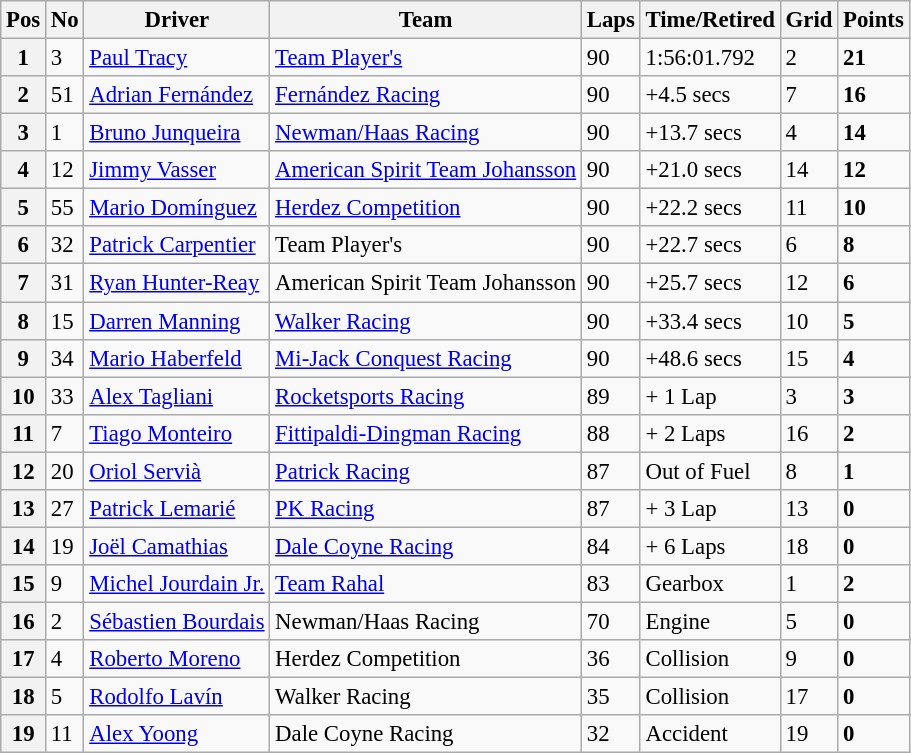<table class="wikitable" style="font-size:95%;">
<tr>
<th>Pos</th>
<th>No</th>
<th>Driver</th>
<th>Team</th>
<th>Laps</th>
<th>Time/Retired</th>
<th>Grid</th>
<th>Points</th>
</tr>
<tr>
<th>1</th>
<td>3</td>
<td> <a href='#'>Paul Tracy</a></td>
<td><a href='#'>Team Player's</a></td>
<td>90</td>
<td>1:56:01.792</td>
<td>2</td>
<td><strong>21</strong></td>
</tr>
<tr>
<th>2</th>
<td>51</td>
<td> <a href='#'>Adrian Fernández</a></td>
<td><a href='#'>Fernández Racing</a></td>
<td>90</td>
<td>+4.5 secs</td>
<td>7</td>
<td><strong>16</strong></td>
</tr>
<tr>
<th>3</th>
<td>1</td>
<td> <a href='#'>Bruno Junqueira</a></td>
<td><a href='#'>Newman/Haas Racing</a></td>
<td>90</td>
<td>+13.7 secs</td>
<td>4</td>
<td><strong>14</strong></td>
</tr>
<tr>
<th>4</th>
<td>12</td>
<td> <a href='#'>Jimmy Vasser</a></td>
<td><a href='#'>American Spirit Team Johansson</a></td>
<td>90</td>
<td>+21.0 secs</td>
<td>14</td>
<td><strong>12</strong></td>
</tr>
<tr>
<th>5</th>
<td>55</td>
<td> <a href='#'>Mario Domínguez</a></td>
<td><a href='#'>Herdez Competition</a></td>
<td>90</td>
<td>+22.2 secs</td>
<td>11</td>
<td><strong>10</strong></td>
</tr>
<tr>
<th>6</th>
<td>32</td>
<td> <a href='#'>Patrick Carpentier</a></td>
<td>Team Player's</td>
<td>90</td>
<td>+22.7 secs</td>
<td>6</td>
<td><strong>8</strong></td>
</tr>
<tr>
<th>7</th>
<td>31</td>
<td> <a href='#'>Ryan Hunter-Reay</a></td>
<td>American Spirit Team Johansson</td>
<td>90</td>
<td>+25.7 secs</td>
<td>12</td>
<td><strong>6</strong></td>
</tr>
<tr>
<th>8</th>
<td>15</td>
<td> <a href='#'>Darren Manning</a></td>
<td><a href='#'>Walker Racing</a></td>
<td>90</td>
<td>+33.4 secs</td>
<td>10</td>
<td><strong>5</strong></td>
</tr>
<tr>
<th>9</th>
<td>34</td>
<td> <a href='#'>Mario Haberfeld</a></td>
<td><a href='#'>Mi-Jack Conquest Racing</a></td>
<td>90</td>
<td>+48.6 secs</td>
<td>15</td>
<td><strong>4</strong></td>
</tr>
<tr>
<th>10</th>
<td>33</td>
<td> <a href='#'>Alex Tagliani</a></td>
<td><a href='#'>Rocketsports Racing</a></td>
<td>89</td>
<td>+ 1 Lap</td>
<td>3</td>
<td><strong>3</strong></td>
</tr>
<tr>
<th>11</th>
<td>7</td>
<td> <a href='#'>Tiago Monteiro</a></td>
<td><a href='#'>Fittipaldi-Dingman Racing</a></td>
<td>88</td>
<td>+ 2 Laps</td>
<td>16</td>
<td><strong>2</strong></td>
</tr>
<tr>
<th>12</th>
<td>20</td>
<td> <a href='#'>Oriol Servià</a></td>
<td><a href='#'>Patrick Racing</a></td>
<td>87</td>
<td>Out of Fuel</td>
<td>8</td>
<td><strong>1</strong></td>
</tr>
<tr>
<th>13</th>
<td>27</td>
<td> <a href='#'>Patrick Lemarié</a></td>
<td><a href='#'>PK Racing</a></td>
<td>87</td>
<td>+ 3 Lap</td>
<td>13</td>
<td><strong>0</strong></td>
</tr>
<tr>
<th>14</th>
<td>19</td>
<td> <a href='#'>Joël Camathias</a></td>
<td><a href='#'>Dale Coyne Racing</a></td>
<td>84</td>
<td>+ 6 Laps</td>
<td>18</td>
<td><strong>0</strong></td>
</tr>
<tr>
<th>15</th>
<td>9</td>
<td> <a href='#'>Michel Jourdain Jr.</a></td>
<td><a href='#'>Team Rahal</a></td>
<td>83</td>
<td>Gearbox</td>
<td>1</td>
<td><strong>2</strong></td>
</tr>
<tr>
<th>16</th>
<td>2</td>
<td> <a href='#'>Sébastien Bourdais</a></td>
<td>Newman/Haas Racing</td>
<td>70</td>
<td>Engine</td>
<td>5</td>
<td><strong>0</strong></td>
</tr>
<tr>
<th>17</th>
<td>4</td>
<td> <a href='#'>Roberto Moreno</a></td>
<td>Herdez Competition</td>
<td>36</td>
<td>Collision</td>
<td>9</td>
<td><strong>0</strong></td>
</tr>
<tr>
<th>18</th>
<td>5</td>
<td> <a href='#'>Rodolfo Lavín</a></td>
<td>Walker Racing</td>
<td>35</td>
<td>Collision</td>
<td>17</td>
<td><strong>0</strong></td>
</tr>
<tr>
<th>19</th>
<td>11</td>
<td> <a href='#'>Alex Yoong</a></td>
<td>Dale Coyne Racing</td>
<td>32</td>
<td>Accident</td>
<td>19</td>
<td><strong>0</strong></td>
</tr>
</table>
